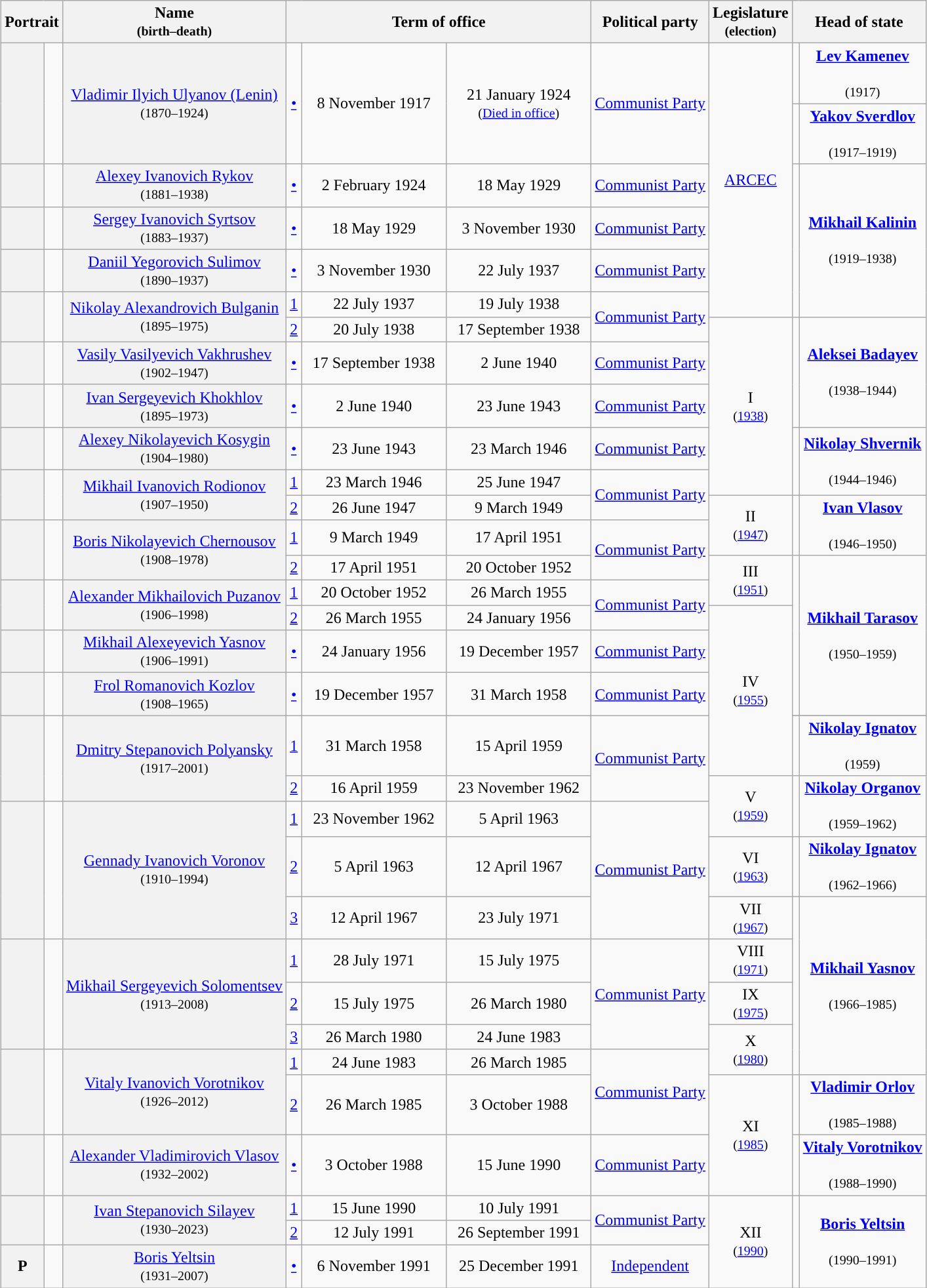<table class="wikitable" style="margin:1em auto; text-align:center;">
<tr>
<th colspan=2>Portrait</th>
<th>Name<br><small>(birth–death)</small></th>
<th colspan=3>Term of office</th>
<th>Political party</th>
<th>Legislature<br><small>(election)</small></th>
<th colspan=2>Head of state</th>
</tr>
<tr>
<th rowspan=3 align=center style="background:"></th>
<td rowspan=3></td>
<th rowspan=3 scope="row" style="font-weight:normal;"><a href='#'>Vladimir Ilyich Ulyanov (Lenin)</a><br><small>(1870–1924)</small></th>
<td rowspan=3><a href='#'>•</a></td>
<td rowspan=3>8 November 1917</td>
<td rowspan=3>21 January 1924<br><small>(<a href='#'>Died in office</a>)</small></td>
<td rowspan=3><a href='#'>Communist Party</a></td>
<td rowspan=7><a href='#'>ARCEC</a></td>
<td align=center style="background:"></td>
<td><strong><a href='#'>Lev Kamenev</a></strong><br><br><small>(1917)</small></td>
</tr>
<tr>
<td align=center style="background:"></td>
<td><strong><a href='#'>Yakov Sverdlov</a></strong><br><br><small>(1917–1919)</small></td>
</tr>
<tr>
<td rowspan=5 align=center style="background: "></td>
<td rowspan=5><strong><a href='#'>Mikhail Kalinin</a></strong><br><br><small>(1919–1938)</small></td>
</tr>
<tr>
<th align=center style="background: "></th>
<td></td>
<th scope="row" style="font-weight:normal;"><a href='#'>Alexey Ivanovich Rykov</a><br><small>(1881–1938)</small></th>
<td><a href='#'>•</a></td>
<td>2 February 1924</td>
<td>18 May 1929</td>
<td><a href='#'>Communist Party</a></td>
</tr>
<tr>
<th align=center style="background: "></th>
<td></td>
<th scope="row" style="font-weight:normal;"><a href='#'>Sergey Ivanovich Syrtsov</a><br><small>(1883–1937)</small></th>
<td><a href='#'>•</a></td>
<td>18 May 1929</td>
<td>3 November 1930</td>
<td><a href='#'>Communist Party</a></td>
</tr>
<tr>
<th align=center style="background: "></th>
<td></td>
<th scope="row" style="font-weight:normal;"><a href='#'>Daniil Yegorovich Sulimov</a><br><small>(1890–1937)</small></th>
<td><a href='#'>•</a></td>
<td width="140">3 November 1930</td>
<td width="140">22 July 1937</td>
<td><a href='#'>Communist Party</a></td>
</tr>
<tr>
<th rowspan=2 align=center style="background: "></th>
<td rowspan=2></td>
<th rowspan=2 scope="row" style="font-weight:normal;"><a href='#'>Nikolay Alexandrovich Bulganin</a><br><small>(1895–1975)</small></th>
<td><a href='#'>1</a></td>
<td>22 July 1937</td>
<td>19 July 1938</td>
<td rowspan=2><a href='#'>Communist Party</a></td>
</tr>
<tr>
<td><a href='#'>2</a></td>
<td>20 July 1938</td>
<td>17 September 1938</td>
<td rowspan=6>I<br><small>(<a href='#'>1938</a>)</small></td>
<td rowspan=4 align=center style="background: "></td>
<td rowspan=4><strong><a href='#'>Aleksei Badayev</a></strong><br><br><small>(1938–1944)</small></td>
</tr>
<tr>
<th align=center style="background: "></th>
<td></td>
<th scope="row" style="font-weight:normal;"><a href='#'>Vasily Vasilyevich Vakhrushev</a><br><small>(1902–1947)</small></th>
<td><a href='#'>•</a></td>
<td>17 September 1938</td>
<td>2 June 1940</td>
<td><a href='#'>Communist Party</a></td>
</tr>
<tr>
<th align=center style="background: "></th>
<td></td>
<th scope="row" style="font-weight:normal;"><a href='#'>Ivan Sergeyevich Khokhlov</a><br><small>(1895–1973)</small></th>
<td><a href='#'>•</a></td>
<td>2 June 1940</td>
<td>23 June 1943</td>
<td><a href='#'>Communist Party</a></td>
</tr>
<tr>
<th rowspan=2 align=center style="background: "></th>
<td rowspan=2></td>
<th rowspan=2 scope="row" style="font-weight:normal;"><a href='#'>Alexey Nikolayevich Kosygin</a><br><small>(1904–1980)</small></th>
<td rowspan=2><a href='#'>•</a></td>
<td rowspan=2>23 June 1943</td>
<td rowspan=2>23 March 1946</td>
<td rowspan=2><a href='#'>Communist Party</a></td>
</tr>
<tr>
<td rowspan=2 align=center style="background: "></td>
<td rowspan=2><strong><a href='#'>Nikolay Shvernik</a></strong><br><br><small>(1944–1946)</small></td>
</tr>
<tr>
<th rowspan=2 align=center style="background: "></th>
<td rowspan=2></td>
<th rowspan=2 scope="row" style="font-weight:normal;"><a href='#'>Mikhail Ivanovich Rodionov</a><br><small>(1907–1950)</small></th>
<td><a href='#'>1</a></td>
<td>23 March 1946</td>
<td>25 June 1947</td>
<td rowspan=2><a href='#'>Communist Party</a></td>
</tr>
<tr>
<td><a href='#'>2</a></td>
<td>26 June 1947</td>
<td>9 March 1949</td>
<td rowspan=2>II<br><small>(<a href='#'>1947</a>)</small></td>
<td rowspan=2 align=center style="background: "></td>
<td rowspan=2><strong><a href='#'>Ivan Vlasov</a></strong><br><br><small>(1946–1950)</small></td>
</tr>
<tr>
<th rowspan=2 align=center style="background: "></th>
<td rowspan=2></td>
<th rowspan=2 scope="row" style="font-weight:normal;"><a href='#'>Boris Nikolayevich Chernousov</a><br><small>(1908–1978)</small></th>
<td><a href='#'>1</a></td>
<td>9 March 1949</td>
<td>17 April 1951</td>
<td rowspan=2><a href='#'>Communist Party</a></td>
</tr>
<tr>
<td><a href='#'>2</a></td>
<td>17 April 1951</td>
<td>20 October 1952</td>
<td rowspan=2>III<br><small>(<a href='#'>1951</a>)</small></td>
<td rowspan=5 align=center style="background: "></td>
<td rowspan=5><strong><a href='#'>Mikhail Tarasov</a></strong><br><br><small>(1950–1959)</small></td>
</tr>
<tr>
<th rowspan=2 align=center style="background: "></th>
<td rowspan=2></td>
<th rowspan=2  scope="row" style="font-weight:normal;"><a href='#'>Alexander Mikhailovich Puzanov</a><br><small>(1906–1998)</small></th>
<td><a href='#'>1</a></td>
<td>20 October 1952</td>
<td>26 March 1955</td>
<td rowspan=2><a href='#'>Communist Party</a></td>
</tr>
<tr>
<td><a href='#'>2</a></td>
<td>26 March 1955</td>
<td>24 January 1956</td>
<td rowspan=5>IV<br><small>(<a href='#'>1955</a>)</small></td>
</tr>
<tr>
<th align=center style="background: "></th>
<td></td>
<th scope="row" style="font-weight:normal;"><a href='#'>Mikhail Alexeyevich Yasnov</a><br><small>(1906–1991)</small></th>
<td><a href='#'>•</a></td>
<td>24 January 1956</td>
<td>19 December 1957</td>
<td><a href='#'>Communist Party</a></td>
</tr>
<tr>
<th align=center style="background: "></th>
<td></td>
<th scope="row" style="font-weight:normal;"><a href='#'>Frol Romanovich Kozlov</a><br><small>(1908–1965)</small></th>
<td><a href='#'>•</a></td>
<td>19 December 1957</td>
<td>31 March 1958</td>
<td><a href='#'>Communist Party</a></td>
</tr>
<tr>
<th rowspan=3 align=center style="background: "></th>
<td rowspan=3></td>
<th rowspan=3 scope="row" style="font-weight:normal;"><a href='#'>Dmitry Stepanovich Polyansky</a><br><small>(1917–2001)</small></th>
<td rowspan=2><a href='#'>1</a></td>
<td rowspan=2>31 March 1958</td>
<td rowspan=2>15 April 1959</td>
<td rowspan=3><a href='#'>Communist Party</a></td>
</tr>
<tr>
<td align=center style="background: "></td>
<td><strong><a href='#'>Nikolay Ignatov</a></strong><br><br><small>(1959)</small></td>
</tr>
<tr>
<td><a href='#'>2</a></td>
<td>16 April 1959</td>
<td>23 November 1962</td>
<td rowspan=3>V<br><small>(<a href='#'>1959</a>)</small></td>
<td rowspan=2 align=center style="background: "></td>
<td rowspan=2><strong><a href='#'>Nikolay Organov</a></strong><br><br><small>(1959–1962)</small></td>
</tr>
<tr>
<th rowspan=5 align=center style="background: "></th>
<td rowspan=5></td>
<th rowspan=5 scope="row" style="font-weight:normal;"><a href='#'>Gennady Ivanovich Voronov</a><br><small>(1910–1994)</small></th>
<td rowspan=2><a href='#'>1</a></td>
<td rowspan=2>23 November 1962</td>
<td rowspan=2>5 April 1963</td>
<td rowspan=5><a href='#'>Communist Party</a></td>
</tr>
<tr>
<td rowspan=2 align=center style="background: "></td>
<td rowspan=2><strong><a href='#'>Nikolay Ignatov</a></strong><br><br><small>(1962–1966)</small></td>
</tr>
<tr>
<td rowspan=2><a href='#'>2</a></td>
<td rowspan=2>5 April 1963</td>
<td rowspan=2>12 April 1967</td>
<td rowspan=2>VI<br><small>(<a href='#'>1963</a>)</small></td>
</tr>
<tr>
<td rowspan=6 align=center style="background: "></td>
<td rowspan=6><strong><a href='#'>Mikhail Yasnov</a></strong><br><br><small>(1966–1985)</small></td>
</tr>
<tr>
<td><a href='#'>3</a></td>
<td>12 April 1967</td>
<td>23 July 1971</td>
<td>VII<br><small>(<a href='#'>1967</a>)</small></td>
</tr>
<tr>
<th rowspan=3 align=center style="background: "></th>
<td rowspan=3></td>
<th rowspan=3 scope="row" style="font-weight:normal;"><a href='#'>Mikhail Sergeyevich Solomentsev</a><br><small>(1913–2008)</small></th>
<td><a href='#'>1</a></td>
<td>28 July 1971</td>
<td>15 July 1975</td>
<td rowspan=3><a href='#'>Communist Party</a></td>
<td>VIII<br><small>(<a href='#'>1971</a>)</small></td>
</tr>
<tr>
<td><a href='#'>2</a></td>
<td>15 July 1975</td>
<td>26 March 1980</td>
<td>IX<br><small>(<a href='#'>1975</a>)</small></td>
</tr>
<tr>
<td><a href='#'>3</a></td>
<td>26 March 1980</td>
<td>24 June 1983</td>
<td rowspan=2>X<br><small>(<a href='#'>1980</a>)</small></td>
</tr>
<tr>
<th rowspan=2 align=center style="background: "></th>
<td rowspan=2></td>
<th rowspan=2 scope="row" style="font-weight:normal;"><a href='#'>Vitaly Ivanovich Vorotnikov</a><br><small>(1926–2012)</small></th>
<td><a href='#'>1</a></td>
<td>24 June 1983</td>
<td>26 March 1985</td>
<td rowspan=2><a href='#'>Communist Party</a></td>
</tr>
<tr>
<td><a href='#'>2</a></td>
<td>26 March 1985</td>
<td>3 October 1988</td>
<td rowspan=3>XI<br><small>(<a href='#'>1985</a>)</small></td>
<td align=center style="background: "></td>
<td><strong><a href='#'>Vladimir Orlov</a></strong><br><br><small>(1985–1988)</small></td>
</tr>
<tr>
<th rowspan=2 align=center style="background: "></th>
<td rowspan=2></td>
<th rowspan=2 scope="row" style="font-weight:normal;"><a href='#'>Alexander Vladimirovich Vlasov</a><br><small>(1932–2002)</small></th>
<td rowspan=2><a href='#'>•</a></td>
<td rowspan=2>3 October 1988</td>
<td rowspan=2>15 June 1990</td>
<td rowspan=2><a href='#'>Communist Party</a></td>
<td align=center style="background: "></td>
<td><strong><a href='#'>Vitaly Vorotnikov</a></strong><br><br><small>(1988–1990)</small></td>
</tr>
<tr>
<td rowspan=4 align=center style="background: "></td>
<td rowspan=4><strong><a href='#'>Boris Yeltsin</a></strong><br><br><small>(1990–1991)</small></td>
</tr>
<tr>
<th rowspan=2 align=center style="background: "></th>
<td rowspan=2></td>
<th rowspan=2 scope="row" style="font-weight:normal"><a href='#'>Ivan Stepanovich Silayev</a><br><small>(1930–2023)</small></th>
<td><a href='#'>1</a></td>
<td>15 June 1990</td>
<td>10 July 1991</td>
<td rowspan=2><a href='#'>Communist Party</a></td>
<td rowspan=3>XII<br><small>(<a href='#'>1990</a>)</small></td>
</tr>
<tr>
<td><a href='#'>2</a></td>
<td>12 July 1991</td>
<td>26 September 1991</td>
</tr>
<tr>
<th align=center style="background: ">P<br></th>
<td></td>
<th scope="row" style="font-weight:normal;"><a href='#'>Boris Yeltsin</a><br><small>(1931–2007)</small></th>
<td><a href='#'>•</a></td>
<td>6 November 1991</td>
<td>25 December 1991</td>
<td><a href='#'>Independent</a></td>
</tr>
</table>
